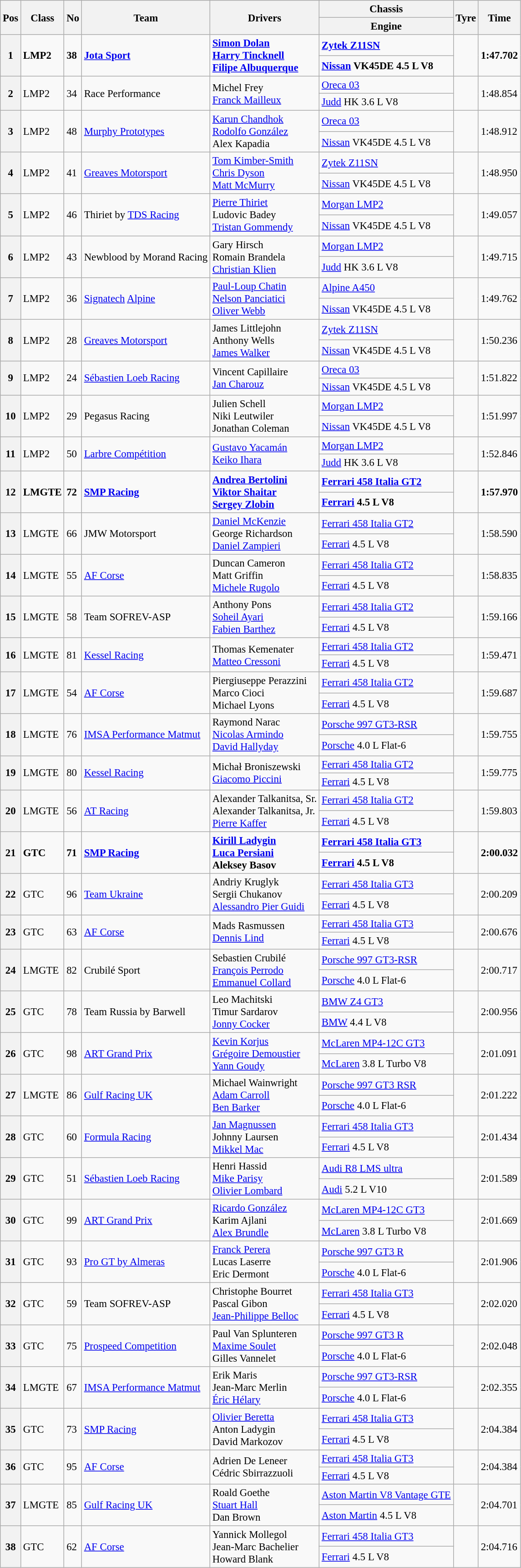<table class="wikitable" style="font-size: 95%;">
<tr>
<th rowspan=2>Pos</th>
<th rowspan=2>Class</th>
<th rowspan=2>No</th>
<th rowspan=2>Team</th>
<th rowspan=2>Drivers</th>
<th>Chassis</th>
<th rowspan=2>Tyre</th>
<th rowspan=2>Time</th>
</tr>
<tr>
<th>Engine</th>
</tr>
<tr style="font-weight:bold">
<th rowspan=2>1</th>
<td rowspan=2><span>LMP2</span></td>
<td rowspan=2>38</td>
<td rowspan=2> <a href='#'>Jota Sport</a></td>
<td rowspan=2> <a href='#'>Simon Dolan</a><br> <a href='#'>Harry Tincknell</a><br> <a href='#'>Filipe Albuquerque</a></td>
<td><a href='#'>Zytek Z11SN</a></td>
<td rowspan=2></td>
<td rowspan=2>1:47.702</td>
</tr>
<tr style="font-weight:bold">
<td><a href='#'>Nissan</a> VK45DE 4.5 L V8</td>
</tr>
<tr>
<th rowspan=2>2</th>
<td rowspan=2><span>LMP2</span></td>
<td rowspan=2>34</td>
<td rowspan=2> Race Performance</td>
<td rowspan=2> Michel Frey<br> <a href='#'>Franck Mailleux</a></td>
<td><a href='#'>Oreca 03</a></td>
<td rowspan=2></td>
<td rowspan=2>1:48.854</td>
</tr>
<tr>
<td><a href='#'>Judd</a> HK 3.6 L V8</td>
</tr>
<tr>
<th rowspan=2>3</th>
<td rowspan=2><span>LMP2</span></td>
<td rowspan=2>48</td>
<td rowspan=2> <a href='#'>Murphy Prototypes</a></td>
<td rowspan=2> <a href='#'>Karun Chandhok</a><br> <a href='#'>Rodolfo González</a><br> Alex Kapadia</td>
<td><a href='#'>Oreca 03</a></td>
<td rowspan=2></td>
<td rowspan=2>1:48.912</td>
</tr>
<tr>
<td><a href='#'>Nissan</a> VK45DE 4.5 L V8</td>
</tr>
<tr>
<th rowspan=2>4</th>
<td rowspan=2><span>LMP2</span></td>
<td rowspan=2>41</td>
<td rowspan=2> <a href='#'>Greaves Motorsport</a></td>
<td rowspan=2> <a href='#'>Tom Kimber-Smith</a><br> <a href='#'>Chris Dyson</a><br> <a href='#'>Matt McMurry</a></td>
<td><a href='#'>Zytek Z11SN</a></td>
<td rowspan=2></td>
<td rowspan=2>1:48.950</td>
</tr>
<tr>
<td><a href='#'>Nissan</a> VK45DE 4.5 L V8</td>
</tr>
<tr>
<th rowspan=2>5</th>
<td rowspan=2><span>LMP2</span></td>
<td rowspan=2>46</td>
<td rowspan=2> Thiriet by <a href='#'>TDS Racing</a></td>
<td rowspan=2> <a href='#'>Pierre Thiriet</a><br> Ludovic Badey<br> <a href='#'>Tristan Gommendy</a></td>
<td><a href='#'>Morgan LMP2</a></td>
<td rowspan=2></td>
<td rowspan=2>1:49.057</td>
</tr>
<tr>
<td><a href='#'>Nissan</a> VK45DE 4.5 L V8</td>
</tr>
<tr>
<th rowspan=2>6</th>
<td rowspan=2><span>LMP2</span></td>
<td rowspan=2>43</td>
<td rowspan=2> Newblood by Morand Racing</td>
<td rowspan=2> Gary Hirsch<br> Romain Brandela<br> <a href='#'>Christian Klien</a></td>
<td><a href='#'>Morgan LMP2</a></td>
<td rowspan=2></td>
<td rowspan=2>1:49.715</td>
</tr>
<tr>
<td><a href='#'>Judd</a> HK 3.6 L V8</td>
</tr>
<tr>
<th rowspan=2>7</th>
<td rowspan=2><span>LMP2</span></td>
<td rowspan=2>36</td>
<td rowspan=2> <a href='#'>Signatech</a> <a href='#'>Alpine</a></td>
<td rowspan=2> <a href='#'>Paul-Loup Chatin</a><br> <a href='#'>Nelson Panciatici</a><br> <a href='#'>Oliver Webb</a></td>
<td><a href='#'>Alpine A450</a></td>
<td rowspan=2></td>
<td rowspan=2>1:49.762</td>
</tr>
<tr>
<td><a href='#'>Nissan</a> VK45DE 4.5 L V8</td>
</tr>
<tr>
<th rowspan=2>8</th>
<td rowspan=2><span>LMP2</span></td>
<td rowspan=2>28</td>
<td rowspan=2> <a href='#'>Greaves Motorsport</a></td>
<td rowspan=2> James Littlejohn<br> Anthony Wells<br> <a href='#'>James Walker</a></td>
<td><a href='#'>Zytek Z11SN</a></td>
<td rowspan=2></td>
<td rowspan=2>1:50.236</td>
</tr>
<tr>
<td><a href='#'>Nissan</a> VK45DE 4.5 L V8</td>
</tr>
<tr>
<th rowspan=2>9</th>
<td rowspan=2><span>LMP2</span></td>
<td rowspan=2>24</td>
<td rowspan=2> <a href='#'>Sébastien Loeb Racing</a></td>
<td rowspan=2> Vincent Capillaire<br> <a href='#'>Jan Charouz</a></td>
<td><a href='#'>Oreca 03</a></td>
<td rowspan=2></td>
<td rowspan=2>1:51.822</td>
</tr>
<tr>
<td><a href='#'>Nissan</a> VK45DE 4.5 L V8</td>
</tr>
<tr>
<th rowspan=2>10</th>
<td rowspan=2><span>LMP2</span></td>
<td rowspan=2>29</td>
<td rowspan=2> Pegasus Racing</td>
<td rowspan=2> Julien Schell<br> Niki Leutwiler<br> Jonathan Coleman</td>
<td><a href='#'>Morgan LMP2</a></td>
<td rowspan=2></td>
<td rowspan=2>1:51.997</td>
</tr>
<tr>
<td><a href='#'>Nissan</a> VK45DE 4.5 L V8</td>
</tr>
<tr>
<th rowspan=2>11</th>
<td rowspan=2><span>LMP2</span></td>
<td rowspan=2>50</td>
<td rowspan=2> <a href='#'>Larbre Compétition</a></td>
<td rowspan=2> <a href='#'>Gustavo Yacamán</a><br> <a href='#'>Keiko Ihara</a></td>
<td><a href='#'>Morgan LMP2</a></td>
<td rowspan=2></td>
<td rowspan=2>1:52.846</td>
</tr>
<tr>
<td><a href='#'>Judd</a> HK 3.6 L V8</td>
</tr>
<tr style="font-weight:bold">
<th rowspan=2>12</th>
<td rowspan=2><span>LMGTE</span></td>
<td rowspan=2>72</td>
<td rowspan=2> <a href='#'>SMP Racing</a></td>
<td rowspan=2> <a href='#'>Andrea Bertolini</a><br> <a href='#'>Viktor Shaitar</a><br> <a href='#'>Sergey Zlobin</a></td>
<td><a href='#'>Ferrari 458 Italia GT2</a></td>
<td rowspan=2></td>
<td rowspan=2>1:57.970</td>
</tr>
<tr style="font-weight:bold">
<td><a href='#'>Ferrari</a> 4.5 L V8</td>
</tr>
<tr>
<th rowspan=2>13</th>
<td rowspan=2><span>LMGTE</span></td>
<td rowspan=2>66</td>
<td rowspan=2> JMW Motorsport</td>
<td rowspan=2> <a href='#'>Daniel McKenzie</a><br> George Richardson<br> <a href='#'>Daniel Zampieri</a></td>
<td><a href='#'>Ferrari 458 Italia GT2</a></td>
<td rowspan=2></td>
<td rowspan=2>1:58.590</td>
</tr>
<tr>
<td><a href='#'>Ferrari</a> 4.5 L V8</td>
</tr>
<tr>
<th rowspan=2>14</th>
<td rowspan=2><span>LMGTE</span></td>
<td rowspan=2>55</td>
<td rowspan=2> <a href='#'>AF Corse</a></td>
<td rowspan=2> Duncan Cameron<br> Matt Griffin<br> <a href='#'>Michele Rugolo</a></td>
<td><a href='#'>Ferrari 458 Italia GT2</a></td>
<td rowspan=2></td>
<td rowspan=2>1:58.835</td>
</tr>
<tr>
<td><a href='#'>Ferrari</a> 4.5 L V8</td>
</tr>
<tr>
<th rowspan=2>15</th>
<td rowspan=2><span>LMGTE</span></td>
<td rowspan=2>58</td>
<td rowspan=2> Team SOFREV-ASP</td>
<td rowspan=2> Anthony Pons<br> <a href='#'>Soheil Ayari</a><br> <a href='#'>Fabien Barthez</a></td>
<td><a href='#'>Ferrari 458 Italia GT2</a></td>
<td rowspan=2></td>
<td rowspan=2>1:59.166</td>
</tr>
<tr>
<td><a href='#'>Ferrari</a> 4.5 L V8</td>
</tr>
<tr>
<th rowspan=2>16</th>
<td rowspan=2><span>LMGTE</span></td>
<td rowspan=2>81</td>
<td rowspan=2> <a href='#'>Kessel Racing</a></td>
<td rowspan=2> Thomas Kemenater<br> <a href='#'>Matteo Cressoni</a></td>
<td><a href='#'>Ferrari 458 Italia GT2</a></td>
<td rowspan=2></td>
<td rowspan=2>1:59.471</td>
</tr>
<tr>
<td><a href='#'>Ferrari</a> 4.5 L V8</td>
</tr>
<tr>
<th rowspan=2>17</th>
<td rowspan=2><span>LMGTE</span></td>
<td rowspan=2>54</td>
<td rowspan=2> <a href='#'>AF Corse</a></td>
<td rowspan=2> Piergiuseppe Perazzini<br> Marco Cioci<br> Michael Lyons</td>
<td><a href='#'>Ferrari 458 Italia GT2</a></td>
<td rowspan=2></td>
<td rowspan=2>1:59.687</td>
</tr>
<tr>
<td><a href='#'>Ferrari</a> 4.5 L V8</td>
</tr>
<tr>
<th rowspan=2>18</th>
<td rowspan=2><span>LMGTE</span></td>
<td rowspan=2>76</td>
<td rowspan=2> <a href='#'>IMSA Performance Matmut</a></td>
<td rowspan=2> Raymond Narac<br> <a href='#'>Nicolas Armindo</a><br> <a href='#'>David Hallyday</a></td>
<td><a href='#'>Porsche 997 GT3-RSR</a></td>
<td rowspan=2></td>
<td rowspan=2>1:59.755</td>
</tr>
<tr>
<td><a href='#'>Porsche</a> 4.0 L Flat-6</td>
</tr>
<tr>
<th rowspan=2>19</th>
<td rowspan=2><span>LMGTE</span></td>
<td rowspan=2>80</td>
<td rowspan=2> <a href='#'>Kessel Racing</a></td>
<td rowspan=2> Michał Broniszewski<br> <a href='#'>Giacomo Piccini</a></td>
<td><a href='#'>Ferrari 458 Italia GT2</a></td>
<td rowspan=2></td>
<td rowspan=2>1:59.775</td>
</tr>
<tr>
<td><a href='#'>Ferrari</a> 4.5 L V8</td>
</tr>
<tr>
<th rowspan=2>20</th>
<td rowspan=2><span>LMGTE</span></td>
<td rowspan=2>56</td>
<td rowspan=2> <a href='#'>AT Racing</a></td>
<td rowspan=2> Alexander Talkanitsa, Sr.<br> Alexander Talkanitsa, Jr.<br> <a href='#'>Pierre Kaffer</a></td>
<td><a href='#'>Ferrari 458 Italia GT2</a></td>
<td rowspan=2></td>
<td rowspan=2>1:59.803</td>
</tr>
<tr>
<td><a href='#'>Ferrari</a> 4.5 L V8</td>
</tr>
<tr style="font-weight:bold">
<th rowspan=2>21</th>
<td rowspan=2><span>GTC</span></td>
<td rowspan=2>71</td>
<td rowspan=2> <a href='#'>SMP Racing</a></td>
<td rowspan=2> <a href='#'>Kirill Ladygin</a><br> <a href='#'>Luca Persiani</a><br> Aleksey Basov</td>
<td><a href='#'>Ferrari 458 Italia GT3</a></td>
<td rowspan=2></td>
<td rowspan=2>2:00.032</td>
</tr>
<tr style="font-weight:bold">
<td><a href='#'>Ferrari</a> 4.5 L V8</td>
</tr>
<tr>
<th rowspan=2>22</th>
<td rowspan=2><span>GTC</span></td>
<td rowspan=2>96</td>
<td rowspan=2> <a href='#'>Team Ukraine</a></td>
<td rowspan=2> Andriy Kruglyk<br> Sergii Chukanov<br> <a href='#'>Alessandro Pier Guidi</a></td>
<td><a href='#'>Ferrari 458 Italia GT3</a></td>
<td rowspan=2></td>
<td rowspan=2>2:00.209</td>
</tr>
<tr>
<td><a href='#'>Ferrari</a> 4.5 L V8</td>
</tr>
<tr>
<th rowspan=2>23</th>
<td rowspan=2><span>GTC</span></td>
<td rowspan=2>63</td>
<td rowspan=2> <a href='#'>AF Corse</a></td>
<td rowspan=2> Mads Rasmussen<br> <a href='#'>Dennis Lind</a></td>
<td><a href='#'>Ferrari 458 Italia GT3</a></td>
<td rowspan=2></td>
<td rowspan=2>2:00.676</td>
</tr>
<tr>
<td><a href='#'>Ferrari</a> 4.5 L V8</td>
</tr>
<tr>
<th rowspan=2>24</th>
<td rowspan=2><span>LMGTE</span></td>
<td rowspan=2>82</td>
<td rowspan=2> Crubilé Sport</td>
<td rowspan=2> Sebastien Crubilé<br> <a href='#'>François Perrodo</a><br> <a href='#'>Emmanuel Collard</a></td>
<td><a href='#'>Porsche 997 GT3-RSR</a></td>
<td rowspan=2></td>
<td rowspan=2>2:00.717</td>
</tr>
<tr>
<td><a href='#'>Porsche</a> 4.0 L Flat-6</td>
</tr>
<tr>
<th rowspan=2>25</th>
<td rowspan=2><span>GTC</span></td>
<td rowspan=2>78</td>
<td rowspan=2> Team Russia by Barwell</td>
<td rowspan=2> Leo Machitski<br> Timur Sardarov<br> <a href='#'>Jonny Cocker</a></td>
<td><a href='#'>BMW Z4 GT3</a></td>
<td rowspan=2></td>
<td rowspan=2>2:00.956</td>
</tr>
<tr>
<td><a href='#'>BMW</a> 4.4 L V8</td>
</tr>
<tr>
<th rowspan=2>26</th>
<td rowspan=2><span>GTC</span></td>
<td rowspan=2>98</td>
<td rowspan=2> <a href='#'>ART Grand Prix</a></td>
<td rowspan=2> <a href='#'>Kevin Korjus</a><br> <a href='#'>Grégoire Demoustier</a><br> <a href='#'>Yann Goudy</a></td>
<td><a href='#'>McLaren MP4-12C GT3</a></td>
<td rowspan=2></td>
<td rowspan=2>2:01.091</td>
</tr>
<tr>
<td><a href='#'>McLaren</a> 3.8 L Turbo V8</td>
</tr>
<tr>
<th rowspan=2>27</th>
<td rowspan=2><span>LMGTE</span></td>
<td rowspan=2>86</td>
<td rowspan=2> <a href='#'>Gulf Racing UK</a></td>
<td rowspan=2> Michael Wainwright<br> <a href='#'>Adam Carroll</a><br> <a href='#'>Ben Barker</a></td>
<td><a href='#'>Porsche 997 GT3 RSR</a></td>
<td rowspan=2></td>
<td rowspan=2>2:01.222</td>
</tr>
<tr>
<td><a href='#'>Porsche</a> 4.0 L Flat-6</td>
</tr>
<tr>
<th rowspan=2>28</th>
<td rowspan=2><span>GTC</span></td>
<td rowspan=2>60</td>
<td rowspan=2> <a href='#'>Formula Racing</a></td>
<td rowspan=2> <a href='#'>Jan Magnussen</a><br> Johnny Laursen<br> <a href='#'>Mikkel Mac</a></td>
<td><a href='#'>Ferrari 458 Italia GT3</a></td>
<td rowspan=2></td>
<td rowspan=2>2:01.434</td>
</tr>
<tr>
<td><a href='#'>Ferrari</a> 4.5 L V8</td>
</tr>
<tr>
<th rowspan=2>29</th>
<td rowspan=2><span>GTC</span></td>
<td rowspan=2>51</td>
<td rowspan=2> <a href='#'>Sébastien Loeb Racing</a></td>
<td rowspan=2> Henri Hassid<br> <a href='#'>Mike Parisy</a><br> <a href='#'>Olivier Lombard</a></td>
<td><a href='#'>Audi R8 LMS ultra</a></td>
<td rowspan=2></td>
<td rowspan=2>2:01.589</td>
</tr>
<tr>
<td><a href='#'>Audi</a> 5.2 L V10</td>
</tr>
<tr>
<th rowspan=2>30</th>
<td rowspan=2><span>GTC</span></td>
<td rowspan=2>99</td>
<td rowspan=2> <a href='#'>ART Grand Prix</a></td>
<td rowspan=2> <a href='#'>Ricardo González</a><br> Karim Ajlani<br> <a href='#'>Alex Brundle</a></td>
<td><a href='#'>McLaren MP4-12C GT3</a></td>
<td rowspan=2></td>
<td rowspan=2>2:01.669</td>
</tr>
<tr>
<td><a href='#'>McLaren</a> 3.8 L Turbo V8</td>
</tr>
<tr>
<th rowspan=2>31</th>
<td rowspan=2><span>GTC</span></td>
<td rowspan=2>93</td>
<td rowspan=2> <a href='#'>Pro GT by Almeras</a></td>
<td rowspan=2> <a href='#'>Franck Perera</a><br> Lucas Laserre<br> Eric Dermont</td>
<td><a href='#'>Porsche 997 GT3 R</a></td>
<td rowspan=2></td>
<td rowspan=2>2:01.906</td>
</tr>
<tr>
<td><a href='#'>Porsche</a> 4.0 L Flat-6</td>
</tr>
<tr>
<th rowspan=2>32</th>
<td rowspan=2><span>GTC</span></td>
<td rowspan=2>59</td>
<td rowspan=2> Team SOFREV-ASP</td>
<td rowspan=2> Christophe Bourret<br> Pascal Gibon<br> <a href='#'>Jean-Philippe Belloc</a></td>
<td><a href='#'>Ferrari 458 Italia GT3</a></td>
<td rowspan=2></td>
<td rowspan=2>2:02.020</td>
</tr>
<tr>
<td><a href='#'>Ferrari</a> 4.5 L V8</td>
</tr>
<tr>
<th rowspan=2>33</th>
<td rowspan=2><span>GTC</span></td>
<td rowspan=2>75</td>
<td rowspan=2> <a href='#'>Prospeed Competition</a></td>
<td rowspan=2> Paul Van Splunteren<br> <a href='#'>Maxime Soulet</a><br> Gilles Vannelet</td>
<td><a href='#'>Porsche 997 GT3 R</a></td>
<td rowspan=2></td>
<td rowspan=2>2:02.048</td>
</tr>
<tr>
<td><a href='#'>Porsche</a> 4.0 L Flat-6</td>
</tr>
<tr>
<th rowspan=2>34</th>
<td rowspan=2><span>LMGTE</span></td>
<td rowspan=2>67</td>
<td rowspan=2> <a href='#'>IMSA Performance Matmut</a></td>
<td rowspan=2> Erik Maris<br> Jean-Marc Merlin<br> <a href='#'>Éric Hélary</a></td>
<td><a href='#'>Porsche 997 GT3-RSR</a></td>
<td rowspan=2></td>
<td rowspan=2>2:02.355</td>
</tr>
<tr>
<td><a href='#'>Porsche</a> 4.0 L Flat-6</td>
</tr>
<tr>
<th rowspan=2>35</th>
<td rowspan=2><span>GTC</span></td>
<td rowspan=2>73</td>
<td rowspan=2> <a href='#'>SMP Racing</a></td>
<td rowspan=2> <a href='#'>Olivier Beretta</a><br> Anton Ladygin<br> David Markozov</td>
<td><a href='#'>Ferrari 458 Italia GT3</a></td>
<td rowspan=2></td>
<td rowspan=2>2:04.384</td>
</tr>
<tr>
<td><a href='#'>Ferrari</a> 4.5 L V8</td>
</tr>
<tr>
<th rowspan=2>36</th>
<td rowspan=2><span>GTC</span></td>
<td rowspan=2>95</td>
<td rowspan=2> <a href='#'>AF Corse</a></td>
<td rowspan=2> Adrien De Leneer<br> Cédric Sbirrazzuoli</td>
<td><a href='#'>Ferrari 458 Italia GT3</a></td>
<td rowspan=2></td>
<td rowspan=2>2:04.384</td>
</tr>
<tr>
<td><a href='#'>Ferrari</a> 4.5 L V8</td>
</tr>
<tr>
<th rowspan=2>37</th>
<td rowspan=2><span>LMGTE</span></td>
<td rowspan=2>85</td>
<td rowspan=2> <a href='#'>Gulf Racing UK</a></td>
<td rowspan=2> Roald Goethe<br> <a href='#'>Stuart Hall</a><br> Dan Brown</td>
<td><a href='#'>Aston Martin V8 Vantage GTE</a></td>
<td rowspan=2></td>
<td rowspan=2>2:04.701</td>
</tr>
<tr>
<td><a href='#'>Aston Martin</a> 4.5 L V8</td>
</tr>
<tr>
<th rowspan=2>38</th>
<td rowspan=2><span>GTC</span></td>
<td rowspan=2>62</td>
<td rowspan=2> <a href='#'>AF Corse</a></td>
<td rowspan=2> Yannick Mollegol<br> Jean-Marc Bachelier<br> Howard Blank</td>
<td><a href='#'>Ferrari 458 Italia GT3</a></td>
<td rowspan=2></td>
<td rowspan=2>2:04.716</td>
</tr>
<tr>
<td><a href='#'>Ferrari</a> 4.5 L V8</td>
</tr>
</table>
